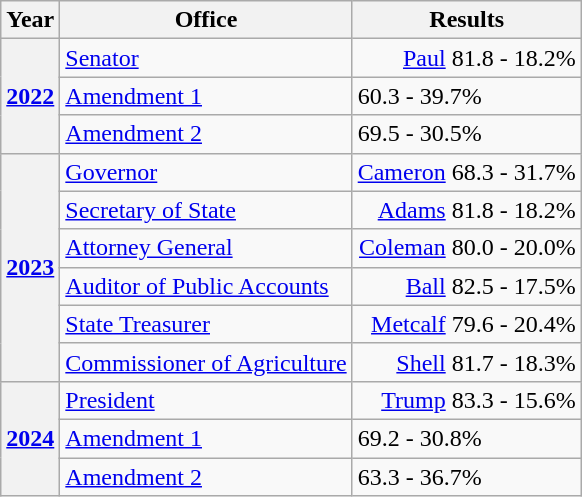<table class=wikitable>
<tr>
<th>Year</th>
<th>Office</th>
<th>Results</th>
</tr>
<tr>
<th rowspan=3><a href='#'>2022</a></th>
<td><a href='#'>Senator</a></td>
<td align="right" ><a href='#'>Paul</a> 81.8 - 18.2%</td>
</tr>
<tr>
<td><a href='#'>Amendment 1</a></td>
<td> 60.3 - 39.7%</td>
</tr>
<tr>
<td><a href='#'>Amendment 2</a></td>
<td> 69.5 - 30.5%</td>
</tr>
<tr>
<th rowspan=6><a href='#'>2023</a></th>
<td><a href='#'>Governor</a></td>
<td align="right" ><a href='#'>Cameron</a> 68.3 - 31.7%</td>
</tr>
<tr>
<td><a href='#'>Secretary of State</a></td>
<td align="right" ><a href='#'>Adams</a> 81.8 - 18.2%</td>
</tr>
<tr>
<td><a href='#'>Attorney General</a></td>
<td align="right" ><a href='#'>Coleman</a> 80.0 - 20.0%</td>
</tr>
<tr>
<td><a href='#'>Auditor of Public Accounts</a></td>
<td align="right" ><a href='#'>Ball</a> 82.5 - 17.5%</td>
</tr>
<tr>
<td><a href='#'>State Treasurer</a></td>
<td align="right" ><a href='#'>Metcalf</a> 79.6 - 20.4%</td>
</tr>
<tr>
<td><a href='#'>Commissioner of Agriculture</a></td>
<td align="right" ><a href='#'>Shell</a> 81.7 - 18.3%</td>
</tr>
<tr>
<th rowspan=3><a href='#'>2024</a></th>
<td><a href='#'>President</a></td>
<td align="right" ><a href='#'>Trump</a> 83.3 - 15.6%</td>
</tr>
<tr>
<td><a href='#'>Amendment 1</a></td>
<td> 69.2 - 30.8%</td>
</tr>
<tr>
<td><a href='#'>Amendment 2</a></td>
<td> 63.3 - 36.7%</td>
</tr>
</table>
